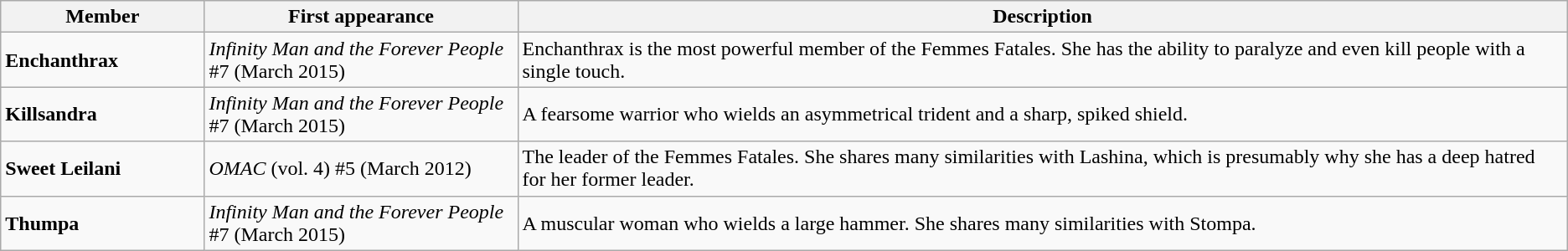<table class="wikitable">
<tr>
<th width="13%">Member</th>
<th width="20%">First appearance</th>
<th width="67%">Description</th>
</tr>
<tr>
<td><strong>Enchanthrax</strong></td>
<td><em>Infinity Man and the Forever People</em> #7 (March 2015)</td>
<td>Enchanthrax is the most powerful member of the Femmes Fatales. She has the ability to paralyze and even kill people with a single touch.</td>
</tr>
<tr>
<td><strong>Killsandra</strong></td>
<td><em>Infinity Man and the Forever People</em> #7 (March 2015)</td>
<td>A fearsome warrior who wields an asymmetrical trident and a sharp, spiked shield.</td>
</tr>
<tr>
<td><strong>Sweet Leilani</strong></td>
<td><em>OMAC</em> (vol. 4) #5 (March 2012)</td>
<td>The leader of the Femmes Fatales. She shares many similarities with Lashina, which is presumably why she has a deep hatred for her former leader.</td>
</tr>
<tr>
<td><strong>Thumpa</strong></td>
<td><em>Infinity Man and the Forever People</em> #7 (March 2015)</td>
<td>A muscular woman who wields a large hammer. She shares many similarities with Stompa.</td>
</tr>
</table>
